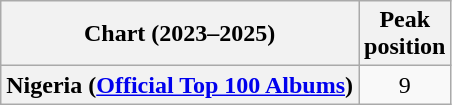<table class="wikitable sortable plainrowheaders" style="text-align:center">
<tr>
<th scope="col">Chart (2023–2025)</th>
<th scope="col">Peak<br>position</th>
</tr>
<tr>
<th scope="row">Nigeria (<a href='#'>Official Top 100 Albums</a>)</th>
<td>9</td>
</tr>
</table>
